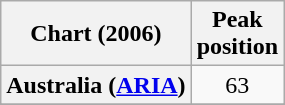<table class="wikitable sortable plainrowheaders" style="text-align:center">
<tr>
<th scope="col">Chart (2006)</th>
<th scope="col">Peak<br>position</th>
</tr>
<tr>
<th scope="row">Australia (<a href='#'>ARIA</a>)</th>
<td>63</td>
</tr>
<tr>
</tr>
<tr>
</tr>
<tr>
</tr>
<tr>
</tr>
<tr>
</tr>
<tr>
</tr>
<tr>
</tr>
</table>
